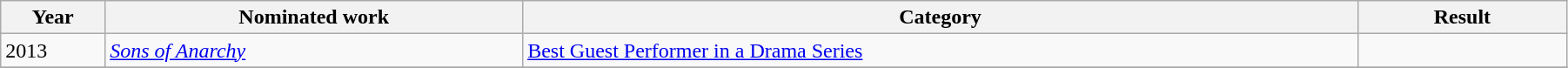<table width="95%" class="wikitable sortable">
<tr>
<th width="5%">Year</th>
<th width="20%">Nominated work</th>
<th width="40%">Category</th>
<th width="10%">Result</th>
</tr>
<tr>
<td>2013</td>
<td><em><a href='#'>Sons of Anarchy</a></em></td>
<td><a href='#'>Best Guest Performer in a Drama Series</a></td>
<td></td>
</tr>
<tr>
</tr>
</table>
